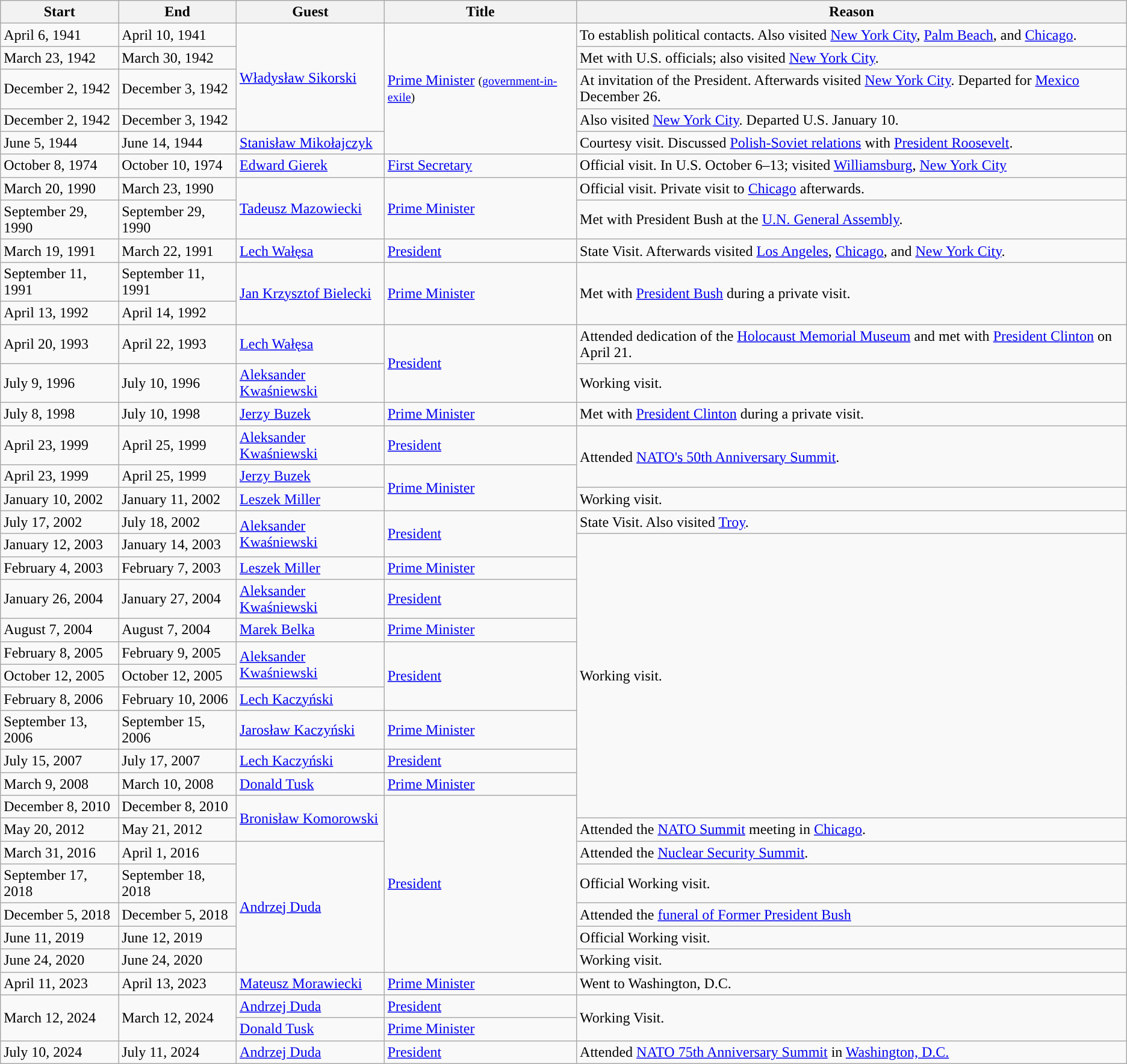<table class="wikitable sortable">
<tr>
<th>Start</th>
<th>End</th>
<th>Guest</th>
<th>Title</th>
<th>Reason</th>
</tr>
<tr>
<td>April 6, 1941</td>
<td>April 10, 1941</td>
<td rowspan=4><a href='#'>Władysław Sikorski</a></td>
<td rowspan=5><a href='#'>Prime Minister</a> <small>(<a href='#'>government-in-exile</a>)</small></td>
<td>To establish political contacts. Also visited <a href='#'>New York City</a>, <a href='#'>Palm Beach</a>, and <a href='#'>Chicago</a>.</td>
</tr>
<tr>
<td>March 23, 1942</td>
<td>March 30, 1942</td>
<td>Met with U.S. officials; also visited <a href='#'>New York City</a>.</td>
</tr>
<tr>
<td>December 2, 1942</td>
<td>December 3, 1942</td>
<td>At invitation of the President. Afterwards visited <a href='#'>New York City</a>. Departed for <a href='#'>Mexico</a> December 26.</td>
</tr>
<tr>
<td>December 2, 1942</td>
<td>December 3, 1942</td>
<td>Also visited <a href='#'>New York City</a>. Departed U.S. January 10.</td>
</tr>
<tr>
<td>June 5, 1944</td>
<td>June 14, 1944</td>
<td><a href='#'>Stanisław Mikołajczyk</a></td>
<td>Courtesy visit. Discussed <a href='#'>Polish-Soviet relations</a> with <a href='#'>President Roosevelt</a>.</td>
</tr>
<tr>
<td>October 8, 1974</td>
<td>October 10, 1974</td>
<td><a href='#'>Edward Gierek</a></td>
<td><a href='#'>First Secretary</a></td>
<td>Official visit. In U.S. October 6–13; visited <a href='#'>Williamsburg</a>, <a href='#'>New York City</a></td>
</tr>
<tr>
<td>March 20, 1990</td>
<td>March 23, 1990</td>
<td rowspan=2><a href='#'>Tadeusz Mazowiecki</a></td>
<td rowspan=2><a href='#'>Prime Minister</a></td>
<td>Official visit. Private visit to <a href='#'>Chicago</a> afterwards.</td>
</tr>
<tr>
<td>September 29, 1990</td>
<td>September 29, 1990</td>
<td>Met with President Bush at the <a href='#'>U.N. General Assembly</a>.</td>
</tr>
<tr>
<td>March 19, 1991</td>
<td>March 22, 1991</td>
<td><a href='#'>Lech Wałęsa</a></td>
<td><a href='#'>President</a></td>
<td>State Visit. Afterwards visited <a href='#'>Los Angeles</a>, <a href='#'>Chicago</a>, and <a href='#'>New York City</a>.</td>
</tr>
<tr>
<td>September 11, 1991</td>
<td>September 11, 1991</td>
<td rowspan=2><a href='#'>Jan Krzysztof Bielecki</a></td>
<td rowspan="2"><a href='#'>Prime Minister</a></td>
<td rowspan=2>Met with <a href='#'>President Bush</a> during a private visit.</td>
</tr>
<tr>
<td>April 13, 1992</td>
<td>April 14, 1992</td>
</tr>
<tr>
<td>April 20, 1993</td>
<td>April 22, 1993</td>
<td><a href='#'>Lech Wałęsa</a></td>
<td rowspan="2"><a href='#'>President</a></td>
<td>Attended dedication of the <a href='#'>Holocaust Memorial Museum</a> and met with <a href='#'>President Clinton</a> on April 21.</td>
</tr>
<tr>
<td>July 9, 1996</td>
<td>July 10, 1996</td>
<td><a href='#'>Aleksander Kwaśniewski</a></td>
<td>Working visit.</td>
</tr>
<tr>
<td>July 8, 1998</td>
<td>July 10, 1998</td>
<td><a href='#'>Jerzy Buzek</a></td>
<td><a href='#'>Prime Minister</a></td>
<td>Met with <a href='#'>President Clinton</a> during a private visit.</td>
</tr>
<tr>
<td>April 23, 1999</td>
<td>April 25, 1999</td>
<td><a href='#'>Aleksander Kwaśniewski</a></td>
<td><a href='#'>President</a></td>
<td rowspan="2">Attended <a href='#'>NATO's 50th Anniversary Summit</a>.</td>
</tr>
<tr>
<td>April 23, 1999</td>
<td>April 25, 1999</td>
<td><a href='#'>Jerzy Buzek</a></td>
<td rowspan="2"><a href='#'>Prime Minister</a></td>
</tr>
<tr>
<td>January 10, 2002</td>
<td>January 11, 2002</td>
<td><a href='#'>Leszek Miller</a></td>
<td>Working visit.</td>
</tr>
<tr>
<td>July 17, 2002</td>
<td>July 18, 2002</td>
<td rowspan=2><a href='#'>Aleksander Kwaśniewski</a></td>
<td rowspan="2"><a href='#'>President</a></td>
<td>State Visit. Also visited <a href='#'>Troy</a>.</td>
</tr>
<tr>
<td>January 12, 2003</td>
<td>January 14, 2003</td>
<td rowspan=11>Working visit.</td>
</tr>
<tr>
<td>February 4, 2003</td>
<td>February 7, 2003</td>
<td><a href='#'>Leszek Miller</a></td>
<td><a href='#'>Prime Minister</a></td>
</tr>
<tr>
<td>January 26, 2004</td>
<td>January 27, 2004</td>
<td><a href='#'>Aleksander Kwaśniewski</a></td>
<td><a href='#'>President</a></td>
</tr>
<tr>
<td>August 7, 2004</td>
<td>August 7, 2004</td>
<td><a href='#'>Marek Belka</a></td>
<td><a href='#'>Prime Minister</a></td>
</tr>
<tr>
<td>February 8, 2005</td>
<td>February 9, 2005</td>
<td rowspan=2><a href='#'>Aleksander Kwaśniewski</a></td>
<td rowspan="3"><a href='#'>President</a></td>
</tr>
<tr>
<td>October 12, 2005</td>
<td>October 12, 2005</td>
</tr>
<tr>
<td>February 8, 2006</td>
<td>February 10, 2006</td>
<td><a href='#'>Lech Kaczyński</a></td>
</tr>
<tr>
<td>September 13, 2006</td>
<td>September 15, 2006</td>
<td><a href='#'>Jarosław Kaczyński</a></td>
<td><a href='#'>Prime Minister</a></td>
</tr>
<tr>
<td>July 15, 2007</td>
<td>July 17, 2007</td>
<td><a href='#'>Lech Kaczyński</a></td>
<td><a href='#'>President</a></td>
</tr>
<tr>
<td>March 9, 2008</td>
<td>March 10, 2008</td>
<td><a href='#'>Donald Tusk</a></td>
<td><a href='#'>Prime Minister</a></td>
</tr>
<tr>
<td>December 8, 2010</td>
<td>December 8, 2010</td>
<td rowspan=2><a href='#'>Bronisław Komorowski</a></td>
<td rowspan="7"><a href='#'>President</a></td>
</tr>
<tr>
<td>May 20, 2012</td>
<td>May 21, 2012</td>
<td>Attended the <a href='#'>NATO Summit</a> meeting in <a href='#'>Chicago</a>.</td>
</tr>
<tr>
<td>March 31, 2016</td>
<td>April 1, 2016</td>
<td rowspan=5><a href='#'>Andrzej Duda</a></td>
<td>Attended the <a href='#'>Nuclear Security Summit</a>.</td>
</tr>
<tr>
<td>September 17, 2018</td>
<td>September 18, 2018</td>
<td>Official Working visit.</td>
</tr>
<tr>
<td>December 5, 2018</td>
<td>December 5, 2018</td>
<td>Attended the <a href='#'>funeral of Former President Bush</a></td>
</tr>
<tr>
<td>June 11, 2019</td>
<td>June 12, 2019</td>
<td>Official Working visit.</td>
</tr>
<tr>
<td>June 24, 2020</td>
<td>June 24, 2020</td>
<td>Working visit.</td>
</tr>
<tr>
<td>April 11, 2023</td>
<td>April 13, 2023</td>
<td><a href='#'>Mateusz Morawiecki</a></td>
<td><a href='#'>Prime Minister</a></td>
<td>Went to Washington, D.C.</td>
</tr>
<tr>
<td rowspan=2>March 12, 2024</td>
<td rowspan=2>March 12, 2024</td>
<td><a href='#'>Andrzej Duda</a></td>
<td><a href='#'>President</a></td>
<td rowspan=2>Working Visit.</td>
</tr>
<tr>
<td><a href='#'>Donald Tusk</a></td>
<td><a href='#'>Prime Minister</a></td>
</tr>
<tr>
<td>July 10, 2024</td>
<td>July 11, 2024</td>
<td><a href='#'>Andrzej Duda</a></td>
<td><a href='#'>President</a></td>
<td>Attended <a href='#'>NATO 75th Anniversary Summit</a> in <a href='#'>Washington, D.C.</a></td>
</tr>
</table>
